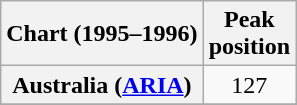<table class="wikitable sortable plainrowheaders">
<tr>
<th>Chart (1995–1996)</th>
<th>Peak<br>position</th>
</tr>
<tr>
<th scope="row">Australia (<a href='#'>ARIA</a>)</th>
<td style="text-align:center;">127</td>
</tr>
<tr>
</tr>
</table>
